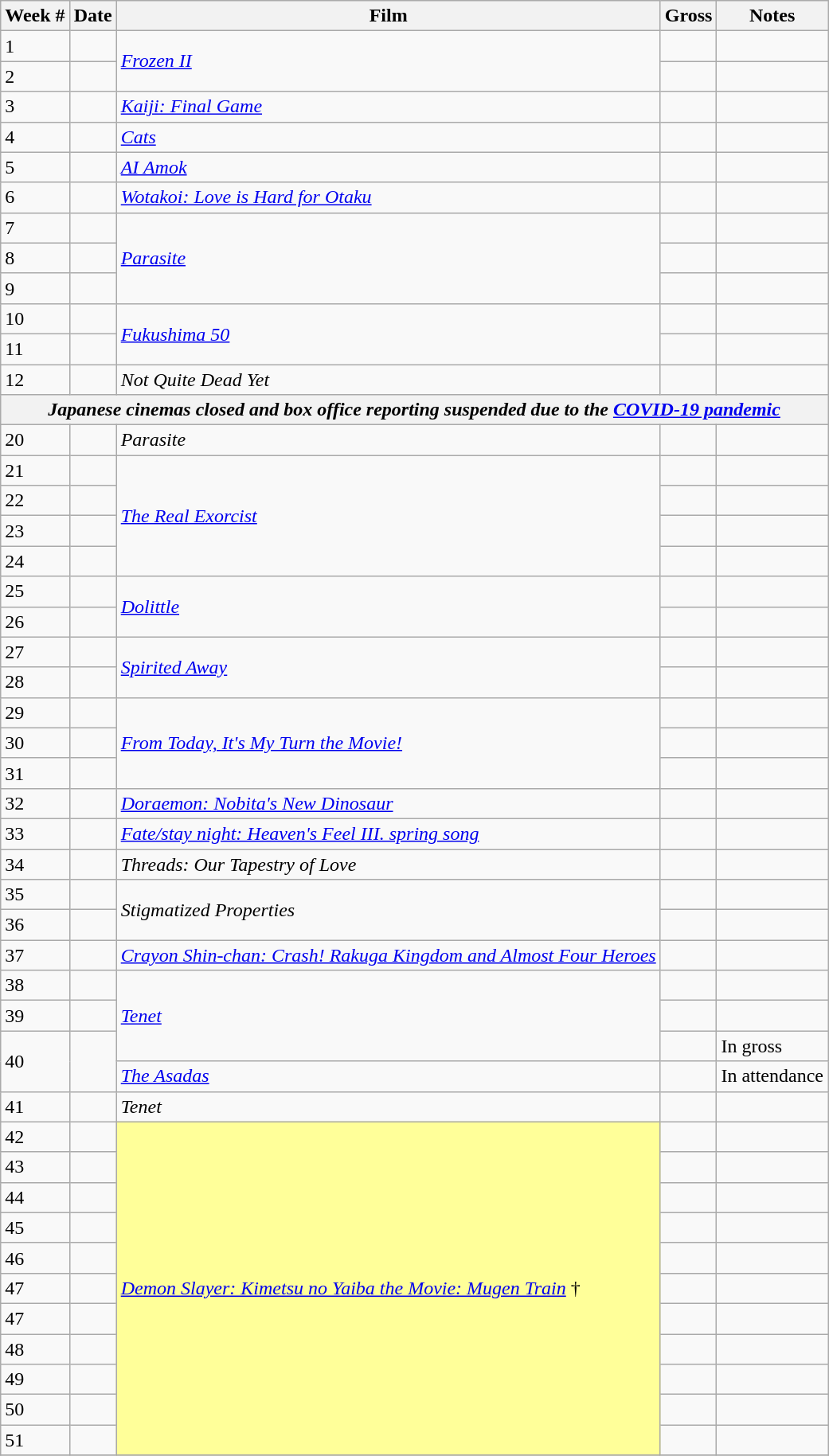<table class="wikitable sortable">
<tr>
<th>Week #</th>
<th>Date</th>
<th>Film</th>
<th>Gross</th>
<th>Notes</th>
</tr>
<tr>
<td>1</td>
<td></td>
<td rowspan="2"><em><a href='#'>Frozen II</a></em></td>
<td></td>
<td></td>
</tr>
<tr>
<td>2</td>
<td></td>
<td></td>
<td></td>
</tr>
<tr>
<td>3</td>
<td></td>
<td><em><a href='#'>Kaiji: Final Game</a></em></td>
<td></td>
<td></td>
</tr>
<tr>
<td>4</td>
<td></td>
<td><em><a href='#'>Cats</a></em></td>
<td></td>
<td></td>
</tr>
<tr>
<td>5</td>
<td></td>
<td><em><a href='#'>AI Amok</a></em></td>
<td></td>
<td></td>
</tr>
<tr>
<td>6</td>
<td></td>
<td><em><a href='#'>Wotakoi: Love is Hard for Otaku</a></em></td>
<td></td>
<td></td>
</tr>
<tr>
<td>7</td>
<td></td>
<td rowspan="3"><em><a href='#'>Parasite</a></em></td>
<td></td>
<td></td>
</tr>
<tr>
<td>8</td>
<td></td>
<td></td>
<td></td>
</tr>
<tr>
<td>9</td>
<td></td>
<td></td>
<td></td>
</tr>
<tr>
<td>10</td>
<td></td>
<td rowspan="2"><em><a href='#'>Fukushima 50</a></em></td>
<td></td>
<td></td>
</tr>
<tr>
<td>11</td>
<td></td>
<td></td>
<td></td>
</tr>
<tr>
<td>12</td>
<td></td>
<td><em>Not Quite Dead Yet</em></td>
<td></td>
<td></td>
</tr>
<tr>
<th colspan="5"><em>Japanese cinemas closed and box office reporting suspended due to the <a href='#'>COVID-19 pandemic</a></em></th>
</tr>
<tr>
<td>20</td>
<td></td>
<td><em>Parasite</em></td>
<td></td>
<td></td>
</tr>
<tr>
<td>21</td>
<td></td>
<td rowspan="4"><em><a href='#'>The Real Exorcist</a></em></td>
<td></td>
<td></td>
</tr>
<tr>
<td>22</td>
<td></td>
<td></td>
<td></td>
</tr>
<tr>
<td>23</td>
<td></td>
<td></td>
<td></td>
</tr>
<tr>
<td>24</td>
<td></td>
<td></td>
<td></td>
</tr>
<tr>
<td>25</td>
<td></td>
<td rowspan="2"><em><a href='#'>Dolittle</a></em></td>
<td></td>
<td></td>
</tr>
<tr>
<td>26</td>
<td></td>
<td></td>
<td></td>
</tr>
<tr>
<td>27</td>
<td></td>
<td rowspan="2"><em><a href='#'>Spirited Away</a></em></td>
<td></td>
<td></td>
</tr>
<tr>
<td>28</td>
<td></td>
<td></td>
<td></td>
</tr>
<tr>
<td>29</td>
<td></td>
<td rowspan="3"><em><a href='#'>From Today, It's My Turn the Movie!</a></em></td>
<td></td>
<td></td>
</tr>
<tr>
<td>30</td>
<td></td>
<td></td>
<td></td>
</tr>
<tr>
<td>31</td>
<td></td>
<td></td>
<td></td>
</tr>
<tr>
<td>32</td>
<td></td>
<td><em><a href='#'>Doraemon: Nobita's New Dinosaur</a></em></td>
<td></td>
<td></td>
</tr>
<tr>
<td>33</td>
<td></td>
<td><em><a href='#'>Fate/stay night: Heaven's Feel III. spring song</a></em></td>
<td></td>
<td></td>
</tr>
<tr>
<td>34</td>
<td></td>
<td><em>Threads: Our Tapestry of Love</em></td>
<td></td>
<td></td>
</tr>
<tr>
<td>35</td>
<td></td>
<td rowspan="2"><em>Stigmatized Properties</em></td>
<td></td>
<td></td>
</tr>
<tr>
<td>36</td>
<td></td>
<td></td>
<td></td>
</tr>
<tr>
<td>37</td>
<td></td>
<td><em><a href='#'>Crayon Shin-chan: Crash! Rakuga Kingdom and Almost Four Heroes</a></em></td>
<td></td>
<td></td>
</tr>
<tr>
<td>38</td>
<td></td>
<td rowspan="3"><em><a href='#'>Tenet</a></em></td>
<td></td>
<td></td>
</tr>
<tr>
<td>39</td>
<td></td>
<td></td>
<td></td>
</tr>
<tr>
<td rowspan="2">40</td>
<td rowspan="2"></td>
<td></td>
<td>In gross</td>
</tr>
<tr>
<td><em><a href='#'>The Asadas</a></em></td>
<td></td>
<td>In attendance</td>
</tr>
<tr>
<td>41</td>
<td></td>
<td><em>Tenet</em></td>
<td></td>
<td></td>
</tr>
<tr>
<td>42</td>
<td></td>
<td rowspan="11" style="background-color:#FFFF99"><em><a href='#'>Demon Slayer: Kimetsu no Yaiba the Movie: Mugen Train</a></em> †</td>
<td></td>
<td></td>
</tr>
<tr>
<td>43</td>
<td></td>
<td></td>
<td></td>
</tr>
<tr>
<td>44</td>
<td></td>
<td></td>
<td></td>
</tr>
<tr>
<td>45</td>
<td></td>
<td></td>
<td></td>
</tr>
<tr>
<td>46</td>
<td></td>
<td></td>
<td></td>
</tr>
<tr>
<td>47</td>
<td></td>
<td></td>
<td></td>
</tr>
<tr>
<td>47</td>
<td></td>
<td></td>
<td></td>
</tr>
<tr>
<td>48</td>
<td></td>
<td></td>
<td></td>
</tr>
<tr>
<td>49</td>
<td></td>
<td></td>
<td></td>
</tr>
<tr>
<td>50</td>
<td></td>
<td></td>
<td></td>
</tr>
<tr>
<td>51</td>
<td></td>
<td></td>
<td></td>
</tr>
<tr>
</tr>
</table>
